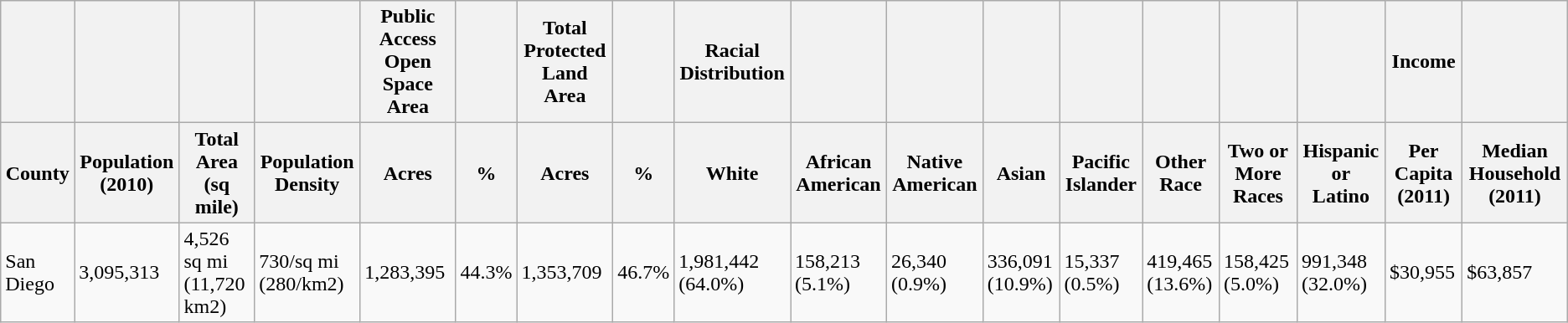<table class="wikitable sortable">
<tr>
<th></th>
<th></th>
<th></th>
<th></th>
<th>Public Access Open Space Area</th>
<th></th>
<th>Total Protected Land Area</th>
<th></th>
<th>Racial Distribution</th>
<th></th>
<th></th>
<th></th>
<th></th>
<th></th>
<th></th>
<th></th>
<th>Income</th>
<th></th>
</tr>
<tr>
<th>County</th>
<th>Population (2010)</th>
<th>Total Area (sq mile)</th>
<th>Population Density</th>
<th>Acres</th>
<th>%</th>
<th>Acres</th>
<th>%</th>
<th>White</th>
<th>African American</th>
<th>Native American</th>
<th>Asian</th>
<th>Pacific Islander</th>
<th>Other Race</th>
<th>Two or More Races</th>
<th>Hispanic or Latino</th>
<th>Per Capita (2011)</th>
<th>Median Household (2011)</th>
</tr>
<tr>
<td>San Diego</td>
<td>3,095,313</td>
<td>4,526 sq mi (11,720 km2)</td>
<td>730/sq mi (280/km2)</td>
<td>1,283,395</td>
<td>44.3%</td>
<td>1,353,709</td>
<td>46.7%</td>
<td>1,981,442 (64.0%)</td>
<td>158,213 (5.1%)</td>
<td>26,340 (0.9%)</td>
<td>336,091 (10.9%)</td>
<td>15,337 (0.5%)</td>
<td>419,465 (13.6%)</td>
<td>158,425 (5.0%)</td>
<td>991,348 (32.0%)</td>
<td>$30,955</td>
<td>$63,857</td>
</tr>
</table>
